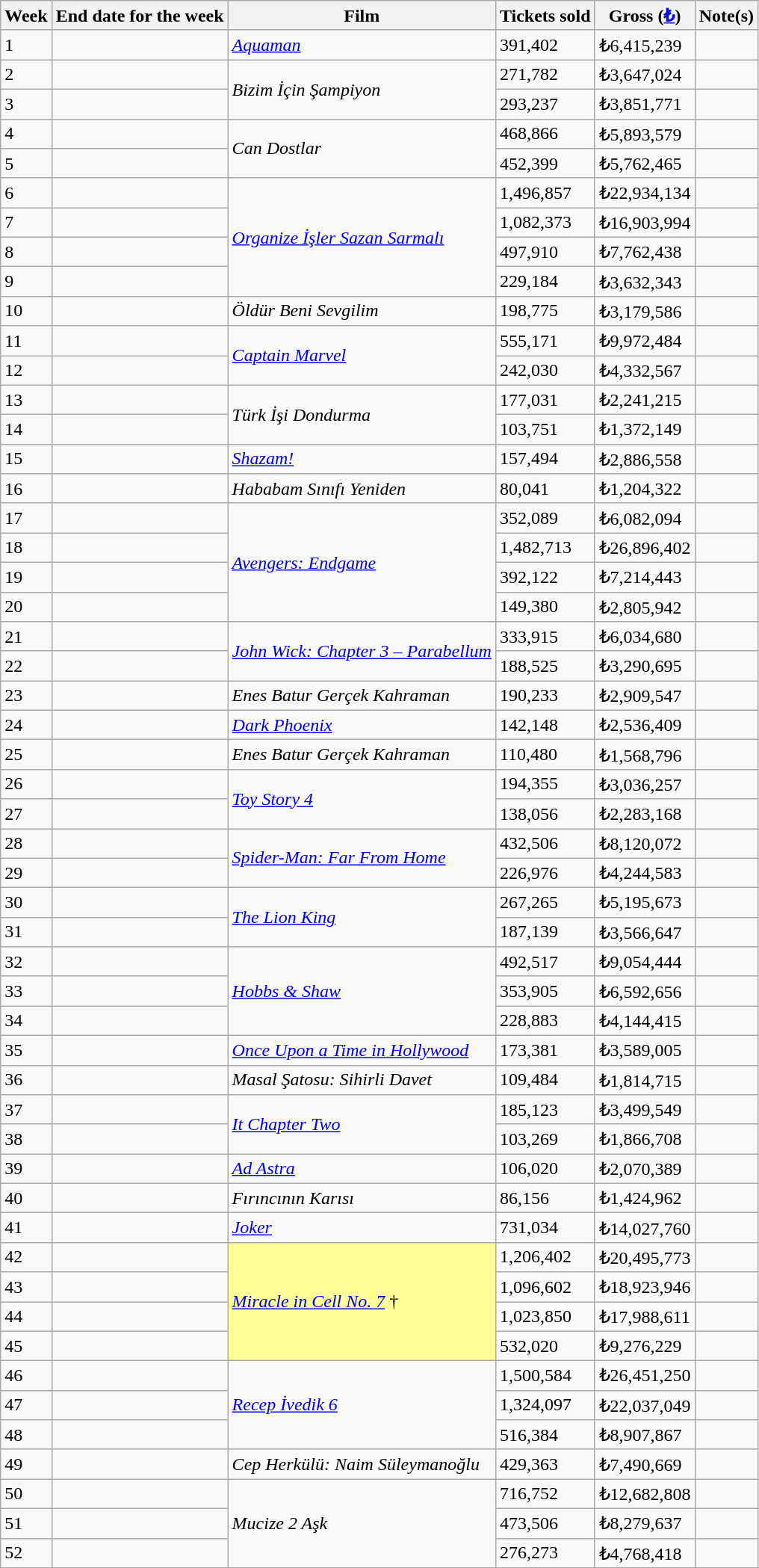<table class="wikitable sortable">
<tr>
<th>Week</th>
<th>End date for the week</th>
<th>Film</th>
<th>Tickets sold</th>
<th>Gross (<a href='#'>₺</a>)</th>
<th>Note(s)</th>
</tr>
<tr>
<td>1</td>
<td></td>
<td><em><a href='#'>Aquaman</a></em></td>
<td>391,402</td>
<td>₺6,415,239</td>
<td></td>
</tr>
<tr>
<td>2</td>
<td></td>
<td rowspan="2"><em>Bizim İçin Şampiyon</em></td>
<td>271,782</td>
<td>₺3,647,024</td>
<td></td>
</tr>
<tr>
<td>3</td>
<td></td>
<td>293,237</td>
<td>₺3,851,771</td>
<td></td>
</tr>
<tr>
<td>4</td>
<td></td>
<td rowspan="2"><em>Can Dostlar</em></td>
<td>468,866</td>
<td>₺5,893,579</td>
<td></td>
</tr>
<tr>
<td>5</td>
<td></td>
<td>452,399</td>
<td>₺5,762,465</td>
<td></td>
</tr>
<tr>
<td>6</td>
<td></td>
<td rowspan="4"><em><a href='#'>Organize İşler Sazan Sarmalı</a></em></td>
<td>1,496,857</td>
<td>₺22,934,134</td>
<td></td>
</tr>
<tr>
<td>7</td>
<td></td>
<td>1,082,373</td>
<td>₺16,903,994</td>
<td></td>
</tr>
<tr>
<td>8</td>
<td></td>
<td>497,910</td>
<td>₺7,762,438</td>
<td></td>
</tr>
<tr>
<td>9</td>
<td></td>
<td>229,184</td>
<td>₺3,632,343</td>
<td></td>
</tr>
<tr>
<td>10</td>
<td></td>
<td><em>Öldür Beni Sevgilim</em></td>
<td>198,775</td>
<td>₺3,179,586</td>
<td></td>
</tr>
<tr>
<td>11</td>
<td></td>
<td rowspan="2"><em><a href='#'>Captain Marvel</a></em></td>
<td>555,171</td>
<td>₺9,972,484</td>
<td></td>
</tr>
<tr>
<td>12</td>
<td></td>
<td>242,030</td>
<td>₺4,332,567</td>
<td></td>
</tr>
<tr>
<td>13</td>
<td></td>
<td rowspan="2"><em>Türk İşi Dondurma</em></td>
<td>177,031</td>
<td>₺2,241,215</td>
<td></td>
</tr>
<tr>
<td>14</td>
<td></td>
<td>103,751</td>
<td>₺1,372,149</td>
<td></td>
</tr>
<tr>
<td>15</td>
<td></td>
<td><em><a href='#'>Shazam!</a></em></td>
<td>157,494</td>
<td>₺2,886,558</td>
<td></td>
</tr>
<tr>
<td>16</td>
<td></td>
<td><em>Hababam Sınıfı Yeniden</em></td>
<td>80,041</td>
<td>₺1,204,322</td>
<td></td>
</tr>
<tr>
<td>17</td>
<td></td>
<td rowspan="4"><em><a href='#'>Avengers: Endgame</a></em></td>
<td>352,089</td>
<td>₺6,082,094</td>
<td></td>
</tr>
<tr>
<td>18</td>
<td></td>
<td>1,482,713</td>
<td>₺26,896,402</td>
<td></td>
</tr>
<tr>
<td>19</td>
<td></td>
<td>392,122</td>
<td>₺7,214,443</td>
<td></td>
</tr>
<tr>
<td>20</td>
<td></td>
<td>149,380</td>
<td>₺2,805,942</td>
<td></td>
</tr>
<tr>
<td>21</td>
<td></td>
<td rowspan="2"><em><a href='#'>John Wick: Chapter 3 – Parabellum</a></em></td>
<td>333,915</td>
<td>₺6,034,680</td>
<td></td>
</tr>
<tr>
<td>22</td>
<td></td>
<td>188,525</td>
<td>₺3,290,695</td>
<td></td>
</tr>
<tr>
<td>23</td>
<td></td>
<td><em>Enes Batur Gerçek Kahraman</em></td>
<td>190,233</td>
<td>₺2,909,547</td>
<td></td>
</tr>
<tr>
<td>24</td>
<td></td>
<td><em><a href='#'>Dark Phoenix</a></em></td>
<td>142,148</td>
<td>₺2,536,409</td>
<td></td>
</tr>
<tr>
<td>25</td>
<td></td>
<td><em>Enes Batur Gerçek Kahraman</em></td>
<td>110,480</td>
<td>₺1,568,796</td>
<td></td>
</tr>
<tr>
<td>26</td>
<td></td>
<td rowspan="2"><em><a href='#'>Toy Story 4</a></em></td>
<td>194,355</td>
<td>₺3,036,257</td>
<td></td>
</tr>
<tr>
<td>27</td>
<td></td>
<td>138,056</td>
<td>₺2,283,168</td>
<td></td>
</tr>
<tr>
<td>28</td>
<td></td>
<td rowspan="2"><em><a href='#'>Spider-Man: Far From Home</a></em></td>
<td>432,506</td>
<td>₺8,120,072</td>
<td></td>
</tr>
<tr>
<td>29</td>
<td></td>
<td>226,976</td>
<td>₺4,244,583</td>
<td></td>
</tr>
<tr>
<td>30</td>
<td></td>
<td rowspan="2"><em><a href='#'>The Lion King</a></em></td>
<td>267,265</td>
<td>₺5,195,673</td>
<td></td>
</tr>
<tr>
<td>31</td>
<td></td>
<td>187,139</td>
<td>₺3,566,647</td>
<td></td>
</tr>
<tr>
<td>32</td>
<td></td>
<td rowspan="3"><em><a href='#'>Hobbs & Shaw</a></em></td>
<td>492,517</td>
<td>₺9,054,444</td>
<td></td>
</tr>
<tr>
<td>33</td>
<td></td>
<td>353,905</td>
<td>₺6,592,656</td>
<td></td>
</tr>
<tr>
<td>34</td>
<td></td>
<td>228,883</td>
<td>₺4,144,415</td>
<td></td>
</tr>
<tr>
<td>35</td>
<td></td>
<td><em><a href='#'>Once Upon a Time in Hollywood</a></em></td>
<td>173,381</td>
<td>₺3,589,005</td>
<td></td>
</tr>
<tr>
<td>36</td>
<td></td>
<td><em>Masal Şatosu: Sihirli Davet</em></td>
<td>109,484</td>
<td>₺1,814,715</td>
<td></td>
</tr>
<tr>
<td>37</td>
<td></td>
<td rowspan="2"><em><a href='#'>It Chapter Two</a></em></td>
<td>185,123</td>
<td>₺3,499,549</td>
<td></td>
</tr>
<tr>
<td>38</td>
<td></td>
<td>103,269</td>
<td>₺1,866,708</td>
<td></td>
</tr>
<tr>
<td>39</td>
<td></td>
<td><em><a href='#'>Ad Astra</a></em></td>
<td>106,020</td>
<td>₺2,070,389</td>
<td></td>
</tr>
<tr>
<td>40</td>
<td></td>
<td><em>Fırıncının Karısı</em></td>
<td>86,156</td>
<td>₺1,424,962</td>
<td></td>
</tr>
<tr>
<td>41</td>
<td></td>
<td><em><a href='#'>Joker</a></em></td>
<td>731,034</td>
<td>₺14,027,760</td>
<td></td>
</tr>
<tr>
<td>42</td>
<td></td>
<td rowspan="4" style="background-color:#FFFF99"><em><a href='#'>Miracle in Cell No. 7</a></em> †</td>
<td>1,206,402</td>
<td>₺20,495,773</td>
<td></td>
</tr>
<tr>
<td>43</td>
<td></td>
<td>1,096,602</td>
<td>₺18,923,946</td>
<td></td>
</tr>
<tr>
<td>44</td>
<td></td>
<td>1,023,850</td>
<td>₺17,988,611</td>
<td></td>
</tr>
<tr>
<td>45</td>
<td></td>
<td>532,020</td>
<td>₺9,276,229</td>
<td></td>
</tr>
<tr>
<td>46</td>
<td></td>
<td rowspan="3"><em><a href='#'>Recep İvedik 6</a></em></td>
<td>1,500,584</td>
<td>₺26,451,250</td>
<td></td>
</tr>
<tr>
<td>47</td>
<td></td>
<td>1,324,097</td>
<td>₺22,037,049</td>
<td></td>
</tr>
<tr>
<td>48</td>
<td></td>
<td>516,384</td>
<td>₺8,907,867</td>
<td></td>
</tr>
<tr>
<td>49</td>
<td></td>
<td><em>Cep Herkülü: Naim Süleymanoğlu</em></td>
<td>429,363</td>
<td>₺7,490,669</td>
<td></td>
</tr>
<tr>
<td>50</td>
<td></td>
<td rowspan="3"><em>Mucize 2 Aşk</em></td>
<td>716,752</td>
<td>₺12,682,808</td>
<td></td>
</tr>
<tr>
<td>51</td>
<td></td>
<td>473,506</td>
<td>₺8,279,637</td>
<td></td>
</tr>
<tr>
<td>52</td>
<td></td>
<td>276,273</td>
<td>₺4,768,418</td>
<td></td>
</tr>
</table>
